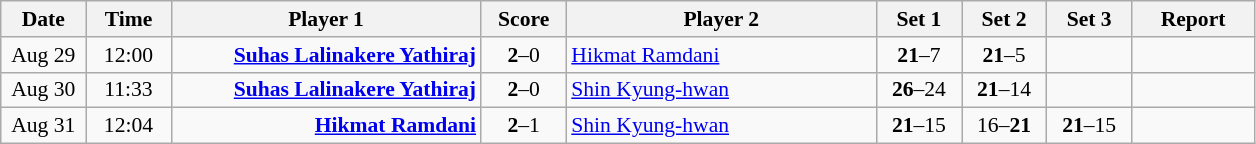<table class="nowrap wikitable" style="font-size:90%; text-align:center">
<tr>
<th width="50">Date</th>
<th width="50">Time</th>
<th width="200">Player 1</th>
<th width="50">Score</th>
<th width="200">Player 2</th>
<th width="50">Set 1</th>
<th width="50">Set 2</th>
<th width="50">Set 3</th>
<th width="75">Report</th>
</tr>
<tr>
<td>Aug 29</td>
<td>12:00</td>
<td align="right"><strong><a href='#'>Suhas Lalinakere Yathiraj</a></strong> </td>
<td><strong>2</strong>–0</td>
<td align="left"> <a href='#'>Hikmat Ramdani</a></td>
<td><strong>21</strong>–7</td>
<td><strong>21</strong>–5</td>
<td></td>
<td></td>
</tr>
<tr>
<td>Aug 30</td>
<td>11:33</td>
<td align="right"><strong><a href='#'>Suhas Lalinakere Yathiraj</a></strong> </td>
<td><strong>2</strong>–0</td>
<td align="left"> <a href='#'>Shin Kyung-hwan</a></td>
<td><strong>26</strong>–24</td>
<td><strong>21</strong>–14</td>
<td></td>
<td></td>
</tr>
<tr>
<td>Aug 31</td>
<td>12:04</td>
<td align="right"><strong><a href='#'>Hikmat Ramdani</a> </strong></td>
<td><strong>2</strong>–1</td>
<td align="left"> <a href='#'>Shin Kyung-hwan</a></td>
<td><strong>21</strong>–15</td>
<td>16–<strong>21</strong></td>
<td><strong>21</strong>–15</td>
<td></td>
</tr>
</table>
